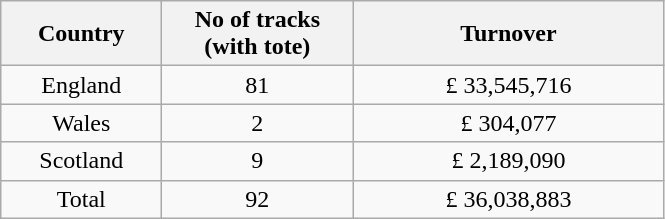<table class="wikitable" style="text-align:center">
<tr>
<th width=100>Country</th>
<th width=120>No of tracks<br>(with tote)</th>
<th width=200>Turnover</th>
</tr>
<tr>
<td>England</td>
<td>81</td>
<td>£ 33,545,716</td>
</tr>
<tr>
<td>Wales</td>
<td>2</td>
<td>£ 304,077</td>
</tr>
<tr>
<td>Scotland</td>
<td>9</td>
<td>£ 2,189,090</td>
</tr>
<tr>
<td>Total</td>
<td>92</td>
<td>£ 36,038,883</td>
</tr>
</table>
